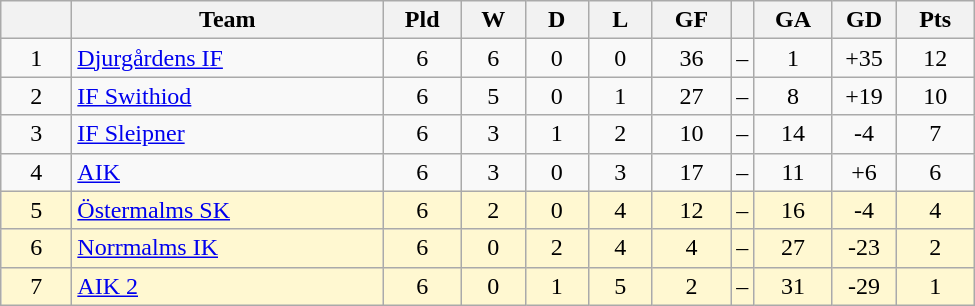<table class="wikitable" style="text-align: center;">
<tr>
<th style="width: 40px;"></th>
<th style="width: 200px;">Team</th>
<th style="width: 45px;">Pld</th>
<th style="width: 35px;">W</th>
<th style="width: 35px;">D</th>
<th style="width: 35px;">L</th>
<th style="width: 45px;">GF</th>
<th></th>
<th style="width: 45px;">GA</th>
<th style="width: 35px;">GD</th>
<th style="width: 45px;">Pts</th>
</tr>
<tr>
<td>1</td>
<td style="text-align: left;"><a href='#'>Djurgårdens IF</a></td>
<td>6</td>
<td>6</td>
<td>0</td>
<td>0</td>
<td>36</td>
<td>–</td>
<td>1</td>
<td>+35</td>
<td>12</td>
</tr>
<tr>
<td>2</td>
<td style="text-align: left;"><a href='#'>IF Swithiod</a></td>
<td>6</td>
<td>5</td>
<td>0</td>
<td>1</td>
<td>27</td>
<td>–</td>
<td>8</td>
<td>+19</td>
<td>10</td>
</tr>
<tr>
<td>3</td>
<td style="text-align: left;"><a href='#'>IF Sleipner</a></td>
<td>6</td>
<td>3</td>
<td>1</td>
<td>2</td>
<td>10</td>
<td>–</td>
<td>14</td>
<td>-4</td>
<td>7</td>
</tr>
<tr>
<td>4</td>
<td style="text-align: left;"><a href='#'>AIK</a></td>
<td>6</td>
<td>3</td>
<td>0</td>
<td>3</td>
<td>17</td>
<td>–</td>
<td>11</td>
<td>+6</td>
<td>6</td>
</tr>
<tr style="background: #fff8d1">
<td>5</td>
<td style="text-align: left;"><a href='#'>Östermalms SK</a></td>
<td>6</td>
<td>2</td>
<td>0</td>
<td>4</td>
<td>12</td>
<td>–</td>
<td>16</td>
<td>-4</td>
<td>4</td>
</tr>
<tr style="background: #fff8d1">
<td>6</td>
<td style="text-align: left;"><a href='#'>Norrmalms IK</a></td>
<td>6</td>
<td>0</td>
<td>2</td>
<td>4</td>
<td>4</td>
<td>–</td>
<td>27</td>
<td>-23</td>
<td>2</td>
</tr>
<tr style="background: #fff8d1">
<td>7</td>
<td style="text-align: left;"><a href='#'>AIK 2</a></td>
<td>6</td>
<td>0</td>
<td>1</td>
<td>5</td>
<td>2</td>
<td>–</td>
<td>31</td>
<td>-29</td>
<td>1</td>
</tr>
</table>
